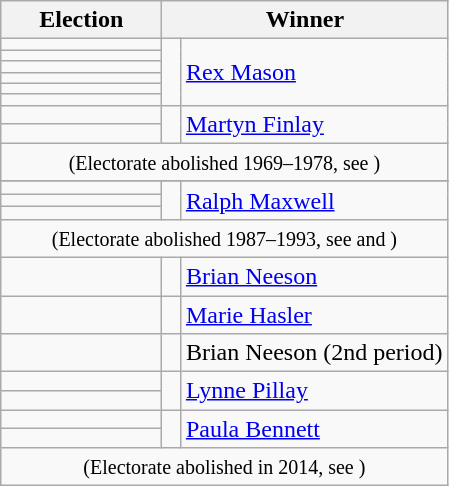<table class="wikitable">
<tr>
<th width=100>Election</th>
<th width=175 colspan=2>Winner</th>
</tr>
<tr>
<td></td>
<td rowspan=6 width=5 bgcolor=></td>
<td rowspan=6><a href='#'>Rex Mason</a></td>
</tr>
<tr>
<td></td>
</tr>
<tr>
<td></td>
</tr>
<tr>
<td></td>
</tr>
<tr>
<td></td>
</tr>
<tr>
<td></td>
</tr>
<tr>
<td></td>
<td rowspan=2 bgcolor=></td>
<td rowspan=2><a href='#'>Martyn Finlay</a></td>
</tr>
<tr>
<td></td>
</tr>
<tr>
<td colspan=3 align=center><small>(Electorate abolished 1969–1978, see )</small></td>
</tr>
<tr>
</tr>
<tr>
<td></td>
<td rowspan=3 bgcolor=></td>
<td rowspan=3><a href='#'>Ralph Maxwell</a></td>
</tr>
<tr>
<td></td>
</tr>
<tr>
<td></td>
</tr>
<tr>
<td colspan=3 align=center><small>(Electorate abolished 1987–1993, see  and )</small></td>
</tr>
<tr>
<td></td>
<td bgcolor=></td>
<td><a href='#'>Brian Neeson</a></td>
</tr>
<tr>
<td></td>
<td bgcolor=></td>
<td><a href='#'>Marie Hasler</a></td>
</tr>
<tr>
<td></td>
<td bgcolor=></td>
<td>Brian Neeson (2nd period)</td>
</tr>
<tr>
<td></td>
<td rowspan=2 bgcolor=></td>
<td rowspan=2><a href='#'>Lynne Pillay</a></td>
</tr>
<tr>
<td></td>
</tr>
<tr>
<td></td>
<td rowspan=2 bgcolor=></td>
<td rowspan=2><a href='#'>Paula Bennett</a></td>
</tr>
<tr>
<td></td>
</tr>
<tr>
<td colspan=3 align=center><small>(Electorate abolished in 2014, see )</small></td>
</tr>
</table>
